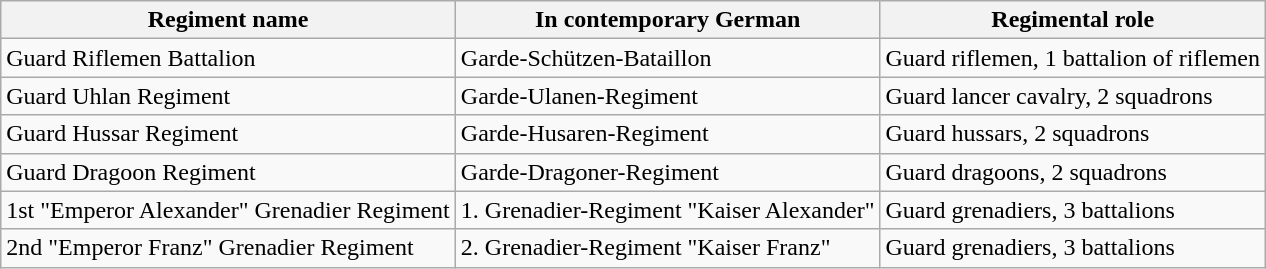<table class="wikitable">
<tr>
<th>Regiment name</th>
<th>In contemporary German</th>
<th>Regimental role</th>
</tr>
<tr>
<td>Guard Riflemen Battalion</td>
<td>Garde-Schützen-Bataillon</td>
<td>Guard riflemen, 1 battalion of riflemen</td>
</tr>
<tr>
<td>Guard Uhlan Regiment</td>
<td>Garde-Ulanen-Regiment</td>
<td>Guard lancer cavalry, 2 squadrons</td>
</tr>
<tr>
<td>Guard Hussar Regiment</td>
<td>Garde-Husaren-Regiment</td>
<td>Guard hussars, 2 squadrons</td>
</tr>
<tr>
<td>Guard Dragoon Regiment</td>
<td>Garde-Dragoner-Regiment</td>
<td>Guard dragoons, 2 squadrons</td>
</tr>
<tr>
<td>1st "Emperor Alexander" Grenadier Regiment</td>
<td>1. Grenadier-Regiment "Kaiser Alexander"</td>
<td>Guard grenadiers, 3 battalions</td>
</tr>
<tr>
<td>2nd "Emperor Franz" Grenadier Regiment</td>
<td>2. Grenadier-Regiment "Kaiser Franz"</td>
<td>Guard grenadiers, 3 battalions</td>
</tr>
</table>
